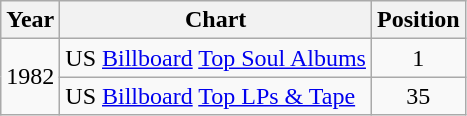<table class="wikitable" border="1">
<tr>
<th>Year</th>
<th>Chart</th>
<th>Position</th>
</tr>
<tr>
<td rowspan="2">1982</td>
<td>US <a href='#'>Billboard</a> <a href='#'>Top Soul Albums</a></td>
<td align="center">1</td>
</tr>
<tr>
<td>US <a href='#'>Billboard</a> <a href='#'>Top LPs & Tape</a></td>
<td align="center">35</td>
</tr>
</table>
